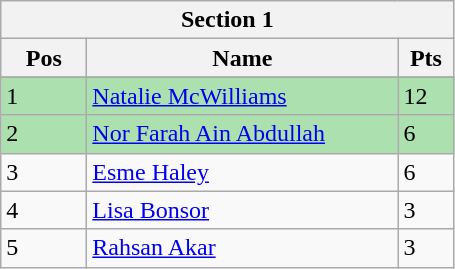<table class="wikitable">
<tr>
<th colspan="6">Section 1</th>
</tr>
<tr>
<th width=50>Pos</th>
<th width=200>Name</th>
<th width=30>Pts</th>
</tr>
<tr>
</tr>
<tr style="background:#ACE1AF;">
<td>1</td>
<td> <a href='#'>Natalie McWilliams</a></td>
<td>12</td>
</tr>
<tr style="background:#ACE1AF;">
<td>2</td>
<td> <a href='#'>Nor Farah Ain Abdullah</a></td>
<td>6</td>
</tr>
<tr>
<td>3</td>
<td> <a href='#'>Esme Haley</a></td>
<td>6</td>
</tr>
<tr>
<td>4</td>
<td> <a href='#'>Lisa Bonsor</a></td>
<td>3</td>
</tr>
<tr>
<td>5</td>
<td> <a href='#'>Rahsan Akar</a></td>
<td>3</td>
</tr>
</table>
